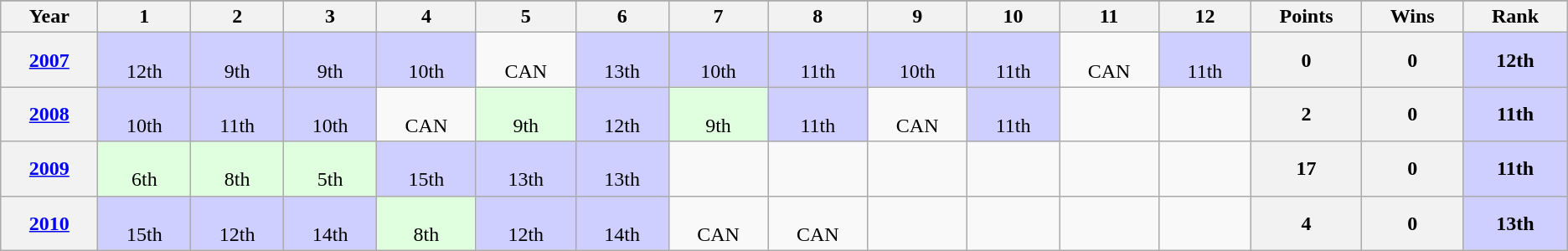<table class="wikitable">
<tr>
</tr>
<tr>
<th width="2%">Year</th>
<th width="2%">1</th>
<th width="2%">2</th>
<th width="2%">3</th>
<th width="2%">4</th>
<th width="2%">5</th>
<th width="2%">6</th>
<th width="2%">7</th>
<th width="2%">8</th>
<th width="2%">9</th>
<th width="2%">10</th>
<th width="2%">11</th>
<th width="2%">12</th>
<th width="2%">Points</th>
<th width="2%">Wins</th>
<th width="2%">Rank</th>
</tr>
<tr align=center>
<th><a href='#'>2007</a></th>
<td style="background:#cfcfff;"><br>12th</td>
<td style="background:#cfcfff;"><br>9th</td>
<td style="background:#cfcfff;"><br>9th</td>
<td style="background:#cfcfff;"><br>10th</td>
<td><br>CAN</td>
<td style="background:#cfcfff;"><br>13th</td>
<td style="background:#cfcfff;"><br>10th</td>
<td style="background:#cfcfff;"><br>11th</td>
<td style="background:#cfcfff;"><br>10th</td>
<td style="background:#cfcfff;"><br>11th</td>
<td><br>CAN</td>
<td style="background:#cfcfff;"><br>11th</td>
<th>0</th>
<th>0</th>
<td style="background:#cfcfff;"><strong>12th</strong></td>
</tr>
<tr align=center>
<th><a href='#'>2008</a></th>
<td style="background:#cfcfff;"><br>10th</td>
<td style="background:#cfcfff;"><br>11th</td>
<td style="background:#cfcfff;"><br>10th</td>
<td><br>CAN</td>
<td style="background:#dfffdf;"><br>9th</td>
<td style="background:#cfcfff;"><br>12th</td>
<td style="background:#dfffdf;"><br>9th</td>
<td style="background:#cfcfff;"><br>11th</td>
<td><br>CAN</td>
<td style="background:#cfcfff;"><br>11th</td>
<td></td>
<td></td>
<th>2</th>
<th>0</th>
<td style="background:#cfcfff;"><strong>11th</strong></td>
</tr>
<tr align=center>
<th><a href='#'>2009</a></th>
<td style="background:#dfffdf;"><br>6th</td>
<td style="background:#dfffdf;"><br>8th</td>
<td style="background:#dfffdf;"><br>5th</td>
<td style="background:#cfcfff;"><br>15th</td>
<td style="background:#cfcfff;"><br>13th</td>
<td style="background:#cfcfff;"><br>13th</td>
<td></td>
<td></td>
<td></td>
<td></td>
<td></td>
<td></td>
<th>17</th>
<th>0</th>
<td style="background:#cfcfff;"><strong>11th</strong></td>
</tr>
<tr align=center>
<th><a href='#'>2010</a></th>
<td style="background:#cfcfff;"><br>15th</td>
<td style="background:#cfcfff;"><br>12th</td>
<td style="background:#cfcfff;"><br>14th</td>
<td style="background:#dfffdf;"><br>8th</td>
<td style="background:#cfcfff;"><br>12th</td>
<td style="background:#cfcfff;"><br>14th</td>
<td><br>CAN</td>
<td><br>CAN</td>
<td></td>
<td></td>
<td></td>
<td></td>
<th>4</th>
<th>0</th>
<td style="background:#cfcfff;"><strong>13th</strong></td>
</tr>
</table>
